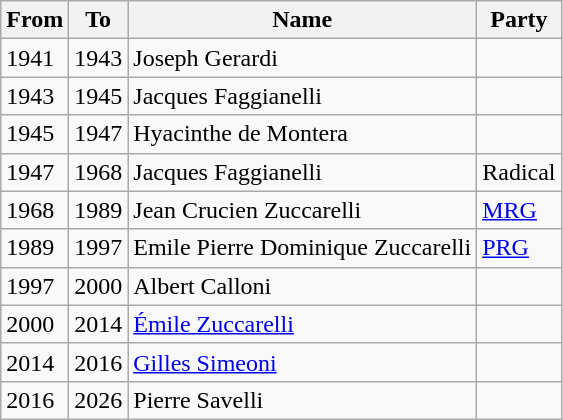<table class="wikitable">
<tr>
<th>From</th>
<th>To</th>
<th>Name</th>
<th>Party</th>
</tr>
<tr>
<td>1941</td>
<td>1943</td>
<td>Joseph Gerardi</td>
<td></td>
</tr>
<tr>
<td>1943</td>
<td>1945</td>
<td>Jacques Faggianelli</td>
<td></td>
</tr>
<tr>
<td>1945</td>
<td>1947</td>
<td>Hyacinthe de Montera</td>
<td></td>
</tr>
<tr>
<td>1947</td>
<td>1968</td>
<td>Jacques Faggianelli</td>
<td>Radical</td>
</tr>
<tr>
<td>1968</td>
<td>1989</td>
<td>Jean Crucien Zuccarelli</td>
<td><a href='#'>MRG</a></td>
</tr>
<tr>
<td>1989</td>
<td>1997</td>
<td>Emile Pierre Dominique Zuccarelli</td>
<td><a href='#'>PRG</a></td>
</tr>
<tr>
<td>1997</td>
<td>2000</td>
<td>Albert Calloni</td>
<td></td>
</tr>
<tr>
<td>2000</td>
<td>2014</td>
<td><a href='#'>Émile Zuccarelli</a></td>
<td></td>
</tr>
<tr>
<td>2014</td>
<td>2016</td>
<td><a href='#'>Gilles Simeoni</a></td>
<td></td>
</tr>
<tr>
<td>2016</td>
<td>2026</td>
<td>Pierre Savelli</td>
<td></td>
</tr>
</table>
